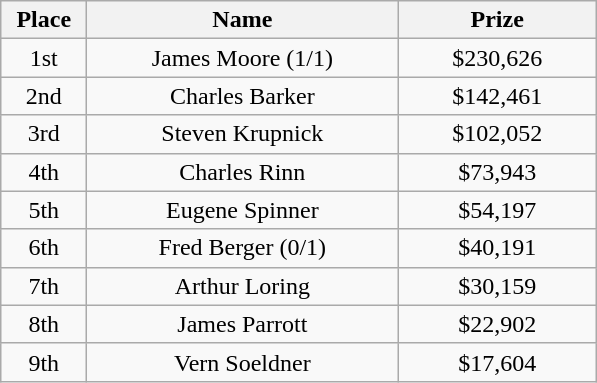<table class="wikitable">
<tr>
<th width="50">Place</th>
<th width="200">Name</th>
<th width="125">Prize</th>
</tr>
<tr>
<td align = "center">1st</td>
<td align = "center">James Moore (1/1)</td>
<td align = "center">$230,626</td>
</tr>
<tr>
<td align = "center">2nd</td>
<td align = "center">Charles Barker</td>
<td align = "center">$142,461</td>
</tr>
<tr>
<td align = "center">3rd</td>
<td align = "center">Steven Krupnick</td>
<td align = "center">$102,052</td>
</tr>
<tr>
<td align = "center">4th</td>
<td align = "center">Charles Rinn</td>
<td align = "center">$73,943</td>
</tr>
<tr>
<td align = "center">5th</td>
<td align = "center">Eugene Spinner</td>
<td align = "center">$54,197</td>
</tr>
<tr>
<td align = "center">6th</td>
<td align = "center">Fred Berger (0/1)</td>
<td align = "center">$40,191</td>
</tr>
<tr>
<td align = "center">7th</td>
<td align = "center">Arthur Loring</td>
<td align = "center">$30,159</td>
</tr>
<tr>
<td align = "center">8th</td>
<td align = "center">James Parrott</td>
<td align = "center">$22,902</td>
</tr>
<tr>
<td align = "center">9th</td>
<td align = "center">Vern Soeldner</td>
<td align = "center">$17,604</td>
</tr>
</table>
